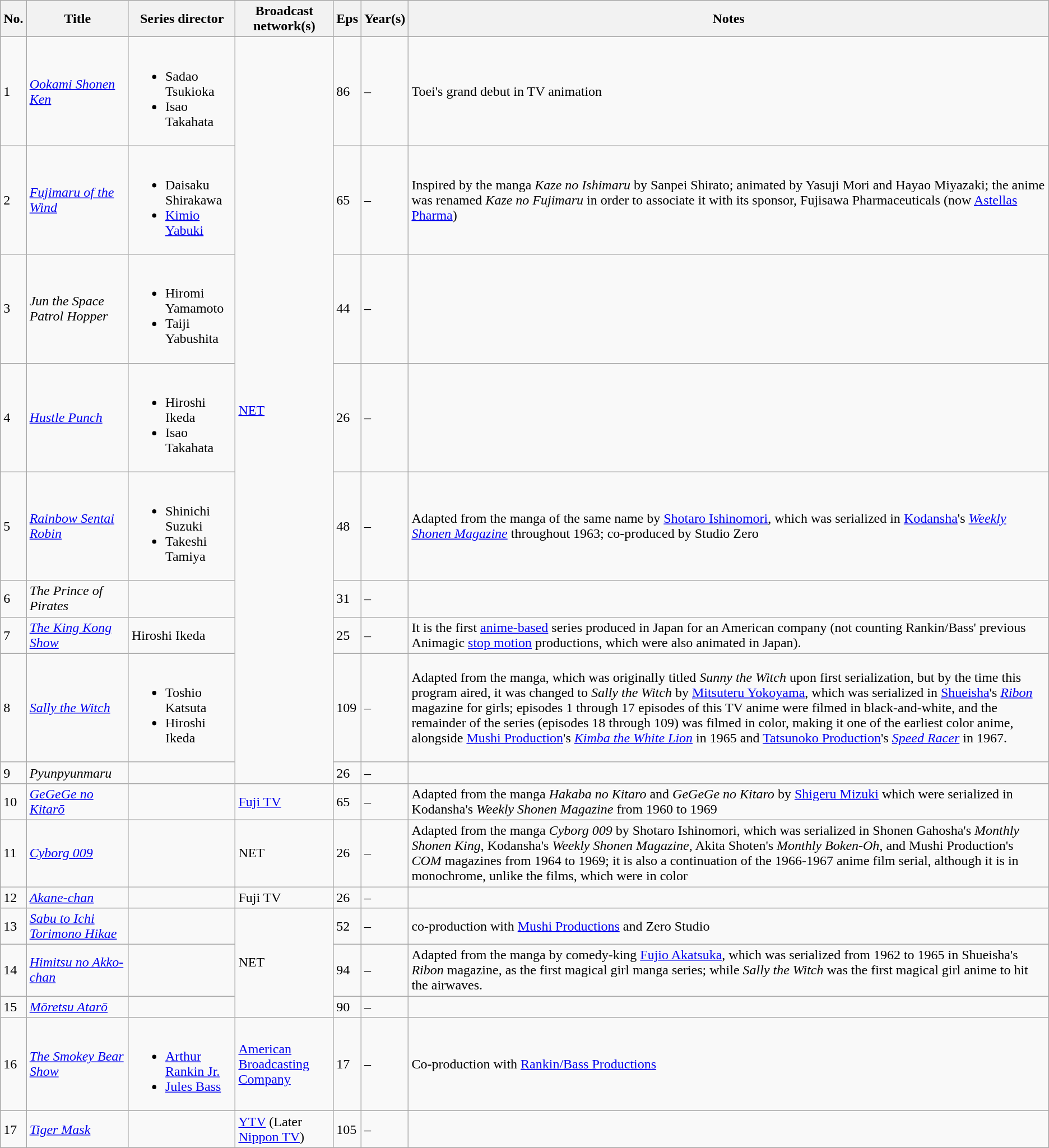<table class="wikitable sortable">
<tr>
<th>No.</th>
<th>Title</th>
<th>Series director</th>
<th>Broadcast network(s)</th>
<th>Eps</th>
<th>Year(s)</th>
<th>Notes</th>
</tr>
<tr>
<td>1</td>
<td><em><a href='#'>Ookami Shonen Ken</a></em></td>
<td><br><ul><li>Sadao Tsukioka</li><li>Isao Takahata</li></ul></td>
<td rowspan="9"><a href='#'>NET</a></td>
<td>86</td>
<td> – </td>
<td>Toei's grand debut in TV animation</td>
</tr>
<tr>
<td>2</td>
<td><em><a href='#'>Fujimaru of the Wind</a></em></td>
<td><br><ul><li>Daisaku Shirakawa</li><li><a href='#'>Kimio Yabuki</a></li></ul></td>
<td>65</td>
<td> – </td>
<td>Inspired by the manga <em>Kaze no Ishimaru</em> by Sanpei Shirato; animated by Yasuji Mori and Hayao Miyazaki; the anime was renamed <em>Kaze no Fujimaru</em> in order to associate it with its sponsor, Fujisawa Pharmaceuticals (now <a href='#'>Astellas Pharma</a>)</td>
</tr>
<tr>
<td>3</td>
<td><em>Jun the Space Patrol Hopper</em></td>
<td><br><ul><li>Hiromi Yamamoto</li><li>Taiji Yabushita</li></ul></td>
<td>44</td>
<td> – </td>
<td></td>
</tr>
<tr>
<td>4</td>
<td><em><a href='#'>Hustle Punch</a></em></td>
<td><br><ul><li>Hiroshi Ikeda</li><li>Isao Takahata</li></ul></td>
<td>26</td>
<td> – </td>
<td></td>
</tr>
<tr>
<td>5</td>
<td><em><a href='#'>Rainbow Sentai Robin</a></em></td>
<td><br><ul><li>Shinichi Suzuki</li><li>Takeshi Tamiya</li></ul></td>
<td>48</td>
<td> – </td>
<td>Adapted from the manga of the same name by <a href='#'>Shotaro Ishinomori</a>, which was serialized in <a href='#'>Kodansha</a>'s <em><a href='#'>Weekly Shonen Magazine</a></em> throughout 1963; co-produced by Studio Zero</td>
</tr>
<tr>
<td>6</td>
<td><em>The Prince of Pirates</em></td>
<td></td>
<td>31</td>
<td> – </td>
<td></td>
</tr>
<tr>
<td>7</td>
<td><em><a href='#'>The King Kong Show</a></em></td>
<td>Hiroshi Ikeda</td>
<td>25</td>
<td> – </td>
<td>It is the first <a href='#'>anime-based</a> series produced in Japan for an American company (not counting Rankin/Bass' previous Animagic <a href='#'>stop motion</a> productions, which were also animated in Japan).</td>
</tr>
<tr>
<td>8</td>
<td><em><a href='#'>Sally the Witch</a></em></td>
<td><br><ul><li>Toshio Katsuta</li><li>Hiroshi Ikeda</li></ul></td>
<td>109</td>
<td> – </td>
<td>Adapted from the manga, which was originally titled <em>Sunny the Witch</em> upon first serialization, but by the time this program aired, it was changed to <em>Sally the Witch</em> by <a href='#'>Mitsuteru Yokoyama</a>, which was serialized in <a href='#'>Shueisha</a>'s <em><a href='#'>Ribon</a></em> magazine for girls; episodes 1 through 17 episodes of this TV anime were filmed in black-and-white, and the remainder of the series (episodes 18 through 109) was filmed in color, making it one of the earliest color anime, alongside <a href='#'>Mushi Production</a>'s <em><a href='#'>Kimba the White Lion</a></em> in 1965 and <a href='#'>Tatsunoko Production</a>'s <em><a href='#'>Speed Racer</a></em> in 1967.</td>
</tr>
<tr>
<td>9</td>
<td><em>Pyunpyunmaru</em></td>
<td></td>
<td>26</td>
<td> – </td>
<td></td>
</tr>
<tr>
<td>10</td>
<td><em><a href='#'>GeGeGe no Kitarō</a></em></td>
<td></td>
<td><a href='#'>Fuji TV</a></td>
<td>65</td>
<td> – </td>
<td>Adapted from the manga <em>Hakaba no Kitaro</em> and <em>GeGeGe no Kitaro</em> by <a href='#'>Shigeru Mizuki</a> which were serialized in Kodansha's <em>Weekly Shonen Magazine</em> from 1960 to 1969</td>
</tr>
<tr>
<td>11</td>
<td><em><a href='#'>Cyborg 009</a></em></td>
<td></td>
<td>NET</td>
<td>26</td>
<td> – </td>
<td>Adapted from the manga <em>Cyborg 009</em> by Shotaro Ishinomori, which was serialized in Shonen Gahosha's <em>Monthly Shonen King</em>, Kodansha's <em>Weekly Shonen Magazine</em>, Akita Shoten's <em>Monthly Boken-Oh</em>, and Mushi Production's <em>COM</em> magazines from 1964 to 1969; it is also a continuation of the 1966-1967 anime film serial, although it is in monochrome, unlike the films, which were in color</td>
</tr>
<tr>
<td>12</td>
<td><em><a href='#'>Akane-chan</a></em></td>
<td></td>
<td>Fuji TV</td>
<td>26</td>
<td> – </td>
<td></td>
</tr>
<tr>
<td>13</td>
<td><em><a href='#'>Sabu to Ichi Torimono Hikae</a></em></td>
<td></td>
<td rowspan="3">NET</td>
<td>52</td>
<td> – </td>
<td>co-production with <a href='#'>Mushi Productions</a> and Zero Studio</td>
</tr>
<tr>
<td>14</td>
<td><em><a href='#'>Himitsu no Akko-chan</a></em></td>
<td></td>
<td>94</td>
<td> – </td>
<td>Adapted from the manga by comedy-king <a href='#'>Fujio Akatsuka</a>, which was serialized from 1962 to 1965 in Shueisha's <em>Ribon</em> magazine, as the first magical girl manga series; while <em>Sally the Witch</em> was the first magical girl anime to hit the airwaves.</td>
</tr>
<tr>
<td>15</td>
<td><em><a href='#'>Mōretsu Atarō</a></em></td>
<td></td>
<td>90</td>
<td> – </td>
<td></td>
</tr>
<tr>
<td>16</td>
<td><em><a href='#'>The Smokey Bear Show</a></em></td>
<td><br><ul><li><a href='#'>Arthur Rankin Jr.</a></li><li><a href='#'>Jules Bass</a></li></ul></td>
<td><a href='#'>American Broadcasting Company</a></td>
<td>17</td>
<td> – </td>
<td>Co-production with <a href='#'>Rankin/Bass Productions</a></td>
</tr>
<tr>
<td>17</td>
<td><em><a href='#'>Tiger Mask</a></em></td>
<td></td>
<td><a href='#'>YTV</a> (Later <a href='#'>Nippon TV</a>)</td>
<td>105</td>
<td> – </td>
<td></td>
</tr>
</table>
